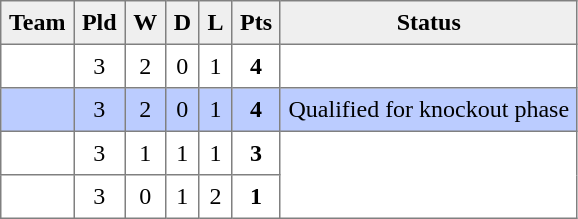<table style=border-collapse:collapse border=1 cellspacing=0 cellpadding=5>
<tr align=center bgcolor=#efefef>
<th>Team</th>
<th>Pld</th>
<th>W</th>
<th>D</th>
<th>L</th>
<th>Pts</th>
<th>Status</th>
</tr>
<tr align=center style="background:#FFFFFF;">
<td style="text-align:left;"> </td>
<td>3</td>
<td>2</td>
<td>0</td>
<td>1</td>
<td><strong>4</strong></td>
<td rowspan=1></td>
</tr>
<tr align=center style="background:#bbccff;">
<td style="text-align:left;"> </td>
<td>3</td>
<td>2</td>
<td>0</td>
<td>1</td>
<td><strong>4</strong></td>
<td rowspan=1>Qualified for knockout phase</td>
</tr>
<tr align=center style="background:#FFFFFF;">
<td style="text-align:left;"> </td>
<td>3</td>
<td>1</td>
<td>1</td>
<td>1</td>
<td><strong>3</strong></td>
<td rowspan=2></td>
</tr>
<tr align=center style="background:#FFFFFF;">
<td style="text-align:left;"> </td>
<td>3</td>
<td>0</td>
<td>1</td>
<td>2</td>
<td><strong>1</strong></td>
</tr>
</table>
